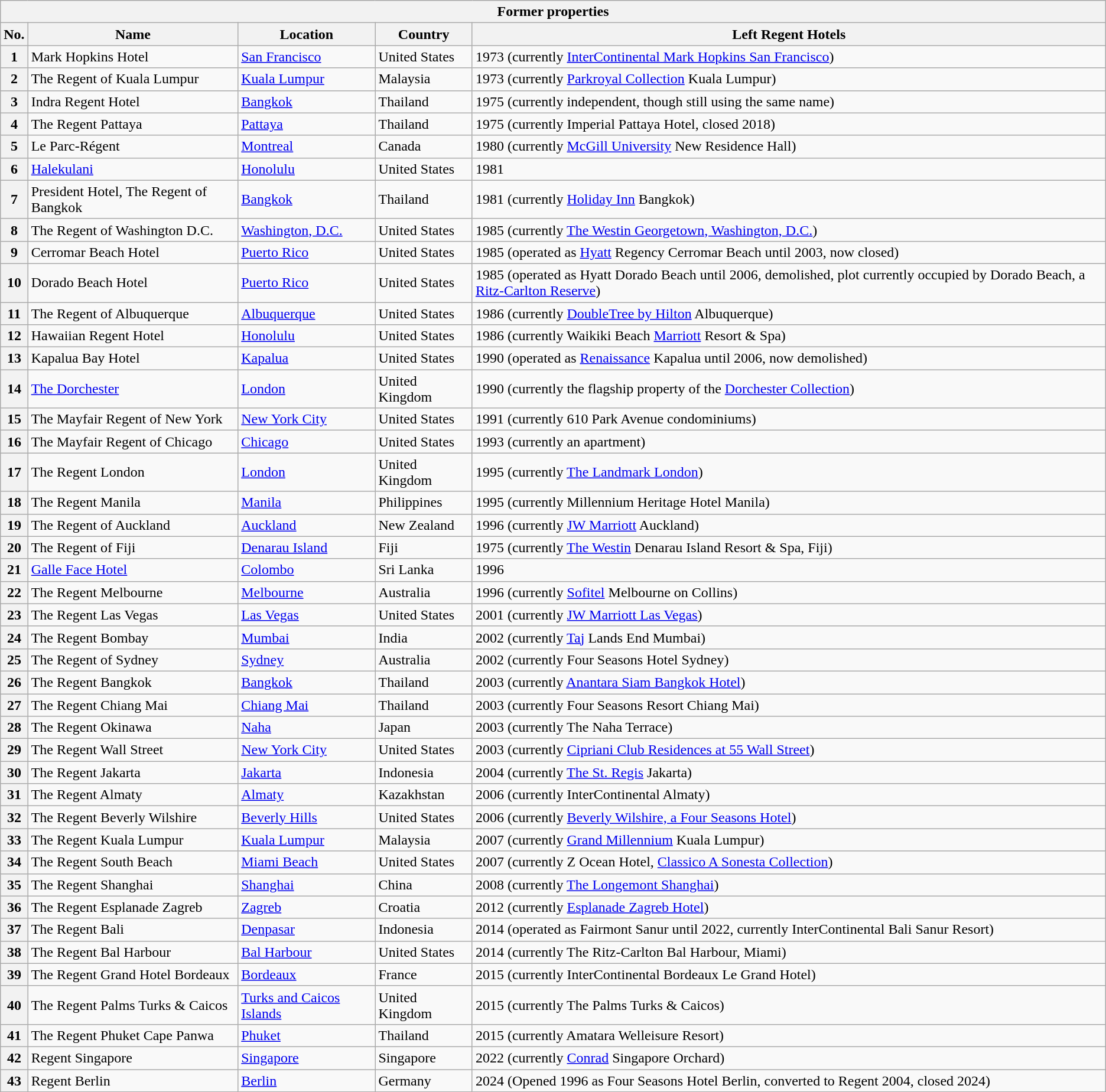<table class="wikitable sortable">
<tr>
<th colspan="6">Former properties</th>
</tr>
<tr>
<th>No.</th>
<th>Name</th>
<th>Location</th>
<th>Country</th>
<th>Left Regent Hotels</th>
</tr>
<tr>
<th>1</th>
<td>Mark Hopkins Hotel</td>
<td><a href='#'>San Francisco</a></td>
<td>United States</td>
<td>1973 (currently <a href='#'>InterContinental Mark Hopkins San Francisco</a>)</td>
</tr>
<tr>
<th>2</th>
<td>The Regent of Kuala Lumpur</td>
<td><a href='#'>Kuala Lumpur</a></td>
<td>Malaysia</td>
<td>1973 (currently <a href='#'>Parkroyal Collection</a> Kuala Lumpur)</td>
</tr>
<tr>
<th>3</th>
<td>Indra Regent Hotel</td>
<td><a href='#'>Bangkok</a></td>
<td>Thailand</td>
<td>1975 (currently independent, though still using the same name)</td>
</tr>
<tr>
<th>4</th>
<td>The Regent Pattaya</td>
<td><a href='#'>Pattaya</a></td>
<td>Thailand</td>
<td>1975 (currently Imperial Pattaya Hotel, closed 2018)</td>
</tr>
<tr>
<th>5</th>
<td>Le Parc-Régent</td>
<td><a href='#'>Montreal</a></td>
<td>Canada</td>
<td>1980 (currently <a href='#'>McGill University</a> New Residence Hall)</td>
</tr>
<tr>
<th>6</th>
<td><a href='#'>Halekulani</a></td>
<td><a href='#'>Honolulu</a></td>
<td>United States</td>
<td>1981</td>
</tr>
<tr>
<th>7</th>
<td>President Hotel, The Regent of Bangkok</td>
<td><a href='#'>Bangkok</a></td>
<td>Thailand</td>
<td>1981 (currently <a href='#'>Holiday Inn</a> Bangkok)</td>
</tr>
<tr>
<th>8</th>
<td>The Regent of Washington D.C.</td>
<td><a href='#'>Washington, D.C.</a></td>
<td>United States</td>
<td>1985 (currently <a href='#'>The Westin Georgetown, Washington, D.C.</a>)</td>
</tr>
<tr>
<th>9</th>
<td>Cerromar Beach Hotel</td>
<td><a href='#'>Puerto Rico</a></td>
<td>United States</td>
<td>1985 (operated as <a href='#'>Hyatt</a> Regency Cerromar Beach until 2003, now closed)</td>
</tr>
<tr>
<th>10</th>
<td>Dorado Beach Hotel</td>
<td><a href='#'>Puerto Rico</a></td>
<td>United States</td>
<td>1985 (operated as Hyatt Dorado Beach until 2006, demolished, plot currently occupied by Dorado Beach, a <a href='#'>Ritz-Carlton Reserve</a>)</td>
</tr>
<tr>
<th>11</th>
<td>The Regent of Albuquerque</td>
<td><a href='#'>Albuquerque</a></td>
<td>United States</td>
<td>1986 (currently <a href='#'>DoubleTree by Hilton</a> Albuquerque)</td>
</tr>
<tr>
<th>12</th>
<td>Hawaiian Regent Hotel</td>
<td><a href='#'>Honolulu</a></td>
<td>United States</td>
<td>1986 (currently Waikiki Beach <a href='#'>Marriott</a> Resort & Spa)</td>
</tr>
<tr>
<th>13</th>
<td>Kapalua Bay Hotel</td>
<td><a href='#'>Kapalua</a></td>
<td>United States</td>
<td>1990 (operated as <a href='#'>Renaissance</a> Kapalua until 2006, now demolished)</td>
</tr>
<tr>
<th>14</th>
<td><a href='#'>The Dorchester</a></td>
<td><a href='#'>London</a></td>
<td>United Kingdom</td>
<td>1990 (currently the flagship property of the <a href='#'>Dorchester Collection</a>)</td>
</tr>
<tr>
<th>15</th>
<td>The Mayfair Regent of New York</td>
<td><a href='#'>New York City</a></td>
<td>United States</td>
<td>1991 (currently 610 Park Avenue condominiums)</td>
</tr>
<tr>
<th>16</th>
<td>The Mayfair Regent of Chicago</td>
<td><a href='#'>Chicago</a></td>
<td>United States</td>
<td>1993 (currently an apartment)</td>
</tr>
<tr>
<th>17</th>
<td>The Regent London</td>
<td><a href='#'>London</a></td>
<td>United Kingdom</td>
<td>1995 (currently <a href='#'>The Landmark London</a>)</td>
</tr>
<tr>
<th>18</th>
<td>The Regent Manila</td>
<td><a href='#'>Manila</a></td>
<td>Philippines</td>
<td>1995 (currently Millennium Heritage Hotel Manila)</td>
</tr>
<tr>
<th>19</th>
<td>The Regent of Auckland</td>
<td><a href='#'>Auckland</a></td>
<td>New Zealand</td>
<td>1996 (currently <a href='#'>JW Marriott</a> Auckland)</td>
</tr>
<tr>
<th>20</th>
<td>The Regent of Fiji</td>
<td><a href='#'>Denarau Island</a></td>
<td>Fiji</td>
<td>1975 (currently <a href='#'>The Westin</a> Denarau Island Resort & Spa, Fiji)</td>
</tr>
<tr>
<th>21</th>
<td><a href='#'>Galle Face Hotel</a></td>
<td><a href='#'>Colombo</a></td>
<td>Sri Lanka</td>
<td>1996</td>
</tr>
<tr>
<th>22</th>
<td>The Regent Melbourne</td>
<td><a href='#'>Melbourne</a></td>
<td>Australia</td>
<td>1996 (currently <a href='#'>Sofitel</a> Melbourne on Collins)</td>
</tr>
<tr>
<th>23</th>
<td>The Regent Las Vegas</td>
<td><a href='#'>Las Vegas</a></td>
<td>United States</td>
<td>2001 (currently <a href='#'>JW Marriott Las Vegas</a>)</td>
</tr>
<tr>
<th>24</th>
<td>The Regent Bombay</td>
<td><a href='#'>Mumbai</a></td>
<td>India</td>
<td>2002 (currently <a href='#'>Taj</a> Lands End Mumbai)</td>
</tr>
<tr>
<th>25</th>
<td>The Regent of Sydney</td>
<td><a href='#'>Sydney</a></td>
<td>Australia</td>
<td>2002 (currently Four Seasons Hotel Sydney)</td>
</tr>
<tr>
<th>26</th>
<td>The Regent Bangkok</td>
<td><a href='#'>Bangkok</a></td>
<td>Thailand</td>
<td>2003 (currently <a href='#'>Anantara Siam Bangkok Hotel</a>)</td>
</tr>
<tr>
<th>27</th>
<td>The Regent Chiang Mai</td>
<td><a href='#'>Chiang Mai</a></td>
<td>Thailand</td>
<td>2003 (currently Four Seasons Resort Chiang Mai)</td>
</tr>
<tr>
<th>28</th>
<td>The Regent Okinawa</td>
<td><a href='#'>Naha</a></td>
<td>Japan</td>
<td>2003 (currently The Naha Terrace)</td>
</tr>
<tr>
<th>29</th>
<td>The Regent Wall Street</td>
<td><a href='#'>New York City</a></td>
<td>United States</td>
<td>2003 (currently <a href='#'>Cipriani Club Residences at 55 Wall Street</a>)</td>
</tr>
<tr>
<th>30</th>
<td>The Regent Jakarta</td>
<td><a href='#'>Jakarta</a></td>
<td>Indonesia</td>
<td>2004 (currently <a href='#'>The St. Regis</a> Jakarta)</td>
</tr>
<tr>
<th>31</th>
<td>The Regent Almaty</td>
<td><a href='#'>Almaty</a></td>
<td>Kazakhstan</td>
<td>2006 (currently InterContinental Almaty)</td>
</tr>
<tr>
<th>32</th>
<td>The Regent Beverly Wilshire</td>
<td><a href='#'>Beverly Hills</a></td>
<td>United States</td>
<td>2006 (currently <a href='#'>Beverly Wilshire, a Four Seasons Hotel</a>)</td>
</tr>
<tr>
<th>33</th>
<td>The Regent Kuala Lumpur</td>
<td><a href='#'>Kuala Lumpur</a></td>
<td>Malaysia</td>
<td>2007 (currently <a href='#'>Grand Millennium</a> Kuala Lumpur)</td>
</tr>
<tr>
<th>34</th>
<td>The Regent South Beach</td>
<td><a href='#'>Miami Beach</a></td>
<td>United States</td>
<td>2007 (currently Z Ocean Hotel, <a href='#'>Classico A Sonesta Collection</a>)</td>
</tr>
<tr>
<th>35</th>
<td>The Regent Shanghai</td>
<td><a href='#'>Shanghai</a></td>
<td>China</td>
<td>2008 (currently <a href='#'>The Longemont Shanghai</a>)</td>
</tr>
<tr>
<th>36</th>
<td>The Regent Esplanade Zagreb</td>
<td><a href='#'>Zagreb</a></td>
<td>Croatia</td>
<td>2012 (currently <a href='#'>Esplanade Zagreb Hotel</a>)</td>
</tr>
<tr>
<th>37</th>
<td>The Regent Bali</td>
<td><a href='#'>Denpasar</a></td>
<td>Indonesia</td>
<td>2014 (operated as Fairmont Sanur until 2022, currently InterContinental Bali Sanur Resort)</td>
</tr>
<tr>
<th>38</th>
<td>The Regent Bal Harbour</td>
<td><a href='#'>Bal Harbour</a></td>
<td>United States</td>
<td>2014 (currently The Ritz-Carlton Bal Harbour, Miami)</td>
</tr>
<tr>
<th>39</th>
<td>The Regent Grand Hotel Bordeaux</td>
<td><a href='#'>Bordeaux</a></td>
<td>France</td>
<td>2015 (currently InterContinental Bordeaux Le Grand Hotel)</td>
</tr>
<tr>
<th>40</th>
<td>The Regent Palms Turks & Caicos</td>
<td><a href='#'>Turks and Caicos Islands</a></td>
<td>United Kingdom</td>
<td>2015 (currently The Palms Turks & Caicos)</td>
</tr>
<tr>
<th>41</th>
<td>The Regent Phuket Cape Panwa</td>
<td><a href='#'>Phuket</a></td>
<td>Thailand</td>
<td>2015 (currently Amatara Welleisure Resort)</td>
</tr>
<tr>
<th>42</th>
<td>Regent Singapore</td>
<td><a href='#'>Singapore</a></td>
<td>Singapore</td>
<td>2022 (currently <a href='#'>Conrad</a> Singapore Orchard)</td>
</tr>
<tr>
<th>43</th>
<td>Regent Berlin</td>
<td><a href='#'>Berlin</a></td>
<td>Germany</td>
<td>2024 (Opened 1996 as Four Seasons Hotel Berlin, converted to Regent 2004, closed 2024)</td>
</tr>
</table>
